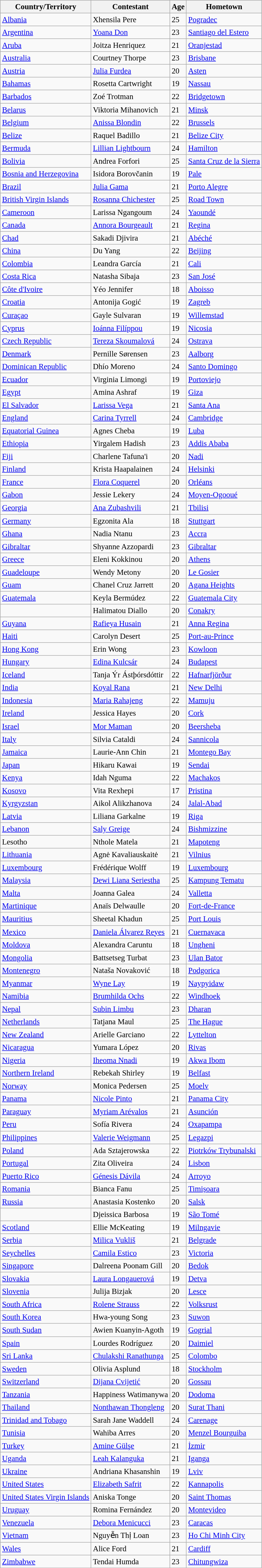<table class="wikitable sortable" style="font-size:95%;">
<tr>
<th>Country/Territory</th>
<th>Contestant</th>
<th>Age</th>
<th>Hometown</th>
</tr>
<tr>
<td> <a href='#'>Albania</a></td>
<td>Xhensila Pere</td>
<td>25</td>
<td><a href='#'>Pogradec</a></td>
</tr>
<tr>
<td> <a href='#'>Argentina</a></td>
<td><a href='#'>Yoana Don</a></td>
<td>23</td>
<td><a href='#'>Santiago del Estero</a></td>
</tr>
<tr>
<td> <a href='#'>Aruba</a></td>
<td>Joitza Henriquez</td>
<td>21</td>
<td><a href='#'>Oranjestad</a></td>
</tr>
<tr>
<td> <a href='#'>Australia</a></td>
<td>Courtney Thorpe</td>
<td>23</td>
<td><a href='#'>Brisbane</a></td>
</tr>
<tr>
<td> <a href='#'>Austria</a></td>
<td><a href='#'>Julia Furdea</a></td>
<td>20</td>
<td><a href='#'>Asten</a></td>
</tr>
<tr>
<td> <a href='#'>Bahamas</a></td>
<td>Rosetta Cartwright</td>
<td>19</td>
<td><a href='#'>Nassau</a></td>
</tr>
<tr>
<td> <a href='#'>Barbados</a></td>
<td>Zoé Trotman</td>
<td>22</td>
<td><a href='#'>Bridgetown</a></td>
</tr>
<tr>
<td> <a href='#'>Belarus</a></td>
<td>Viktoria Mihanovich</td>
<td>21</td>
<td><a href='#'>Minsk</a></td>
</tr>
<tr>
<td> <a href='#'>Belgium</a></td>
<td><a href='#'>Anissa Blondin</a></td>
<td>22</td>
<td><a href='#'>Brussels</a></td>
</tr>
<tr>
<td> <a href='#'>Belize</a></td>
<td>Raquel Badillo</td>
<td>21</td>
<td><a href='#'>Belize City</a></td>
</tr>
<tr>
<td> <a href='#'>Bermuda</a></td>
<td><a href='#'>Lillian Lightbourn</a></td>
<td>24</td>
<td><a href='#'>Hamilton</a></td>
</tr>
<tr>
<td> <a href='#'>Bolivia</a></td>
<td>Andrea Forfori</td>
<td>25</td>
<td><a href='#'>Santa Cruz de la Sierra</a></td>
</tr>
<tr>
<td> <a href='#'>Bosnia and Herzegovina</a></td>
<td>Isidora Borovčanin</td>
<td>19</td>
<td><a href='#'>Pale</a></td>
</tr>
<tr>
<td> <a href='#'>Brazil</a></td>
<td><a href='#'>Julia Gama</a></td>
<td>21</td>
<td><a href='#'>Porto Alegre</a></td>
</tr>
<tr>
<td> <a href='#'>British Virgin Islands</a></td>
<td><a href='#'>Rosanna Chichester</a></td>
<td>25</td>
<td><a href='#'>Road Town</a></td>
</tr>
<tr>
<td> <a href='#'>Cameroon</a></td>
<td>Larissa Ngangoum</td>
<td>24</td>
<td><a href='#'>Yaoundé</a></td>
</tr>
<tr>
<td> <a href='#'>Canada</a></td>
<td><a href='#'>Annora Bourgeault</a></td>
<td>21</td>
<td><a href='#'>Regina</a></td>
</tr>
<tr>
<td> <a href='#'>Chad</a></td>
<td>Sakadi Djivira</td>
<td>21</td>
<td><a href='#'>Abéché</a></td>
</tr>
<tr>
<td> <a href='#'>China</a></td>
<td>Du Yang</td>
<td>22</td>
<td><a href='#'>Beijing</a></td>
</tr>
<tr>
<td> <a href='#'>Colombia</a></td>
<td>Leandra García</td>
<td>21</td>
<td><a href='#'>Cali</a></td>
</tr>
<tr>
<td> <a href='#'>Costa Rica</a></td>
<td>Natasha Sibaja</td>
<td>23</td>
<td><a href='#'>San José</a></td>
</tr>
<tr>
<td> <a href='#'>Côte d'Ivoire</a></td>
<td>Yéo Jennifer</td>
<td>18</td>
<td><a href='#'>Aboisso</a></td>
</tr>
<tr>
<td> <a href='#'>Croatia</a></td>
<td>Antonija Gogić</td>
<td>19</td>
<td><a href='#'>Zagreb</a></td>
</tr>
<tr>
<td> <a href='#'>Curaçao</a></td>
<td>Gayle Sulvaran</td>
<td>19</td>
<td><a href='#'>Willemstad</a></td>
</tr>
<tr>
<td> <a href='#'>Cyprus</a></td>
<td><a href='#'>Ioánna Filíppou</a></td>
<td>19</td>
<td><a href='#'>Nicosia</a></td>
</tr>
<tr>
<td> <a href='#'>Czech Republic</a></td>
<td><a href='#'>Tereza Skoumalová</a></td>
<td>24</td>
<td><a href='#'>Ostrava</a></td>
</tr>
<tr>
<td> <a href='#'>Denmark</a></td>
<td>Pernille Sørensen</td>
<td>23</td>
<td><a href='#'>Aalborg</a></td>
</tr>
<tr>
<td> <a href='#'>Dominican Republic</a></td>
<td>Dhío Moreno</td>
<td>24</td>
<td><a href='#'>Santo Domingo</a></td>
</tr>
<tr>
<td> <a href='#'>Ecuador</a></td>
<td>Virginia Limongi</td>
<td>19</td>
<td><a href='#'>Portoviejo</a></td>
</tr>
<tr>
<td> <a href='#'>Egypt</a></td>
<td>Amina Ashraf</td>
<td>19</td>
<td><a href='#'>Giza</a></td>
</tr>
<tr>
<td> <a href='#'>El Salvador</a></td>
<td><a href='#'>Larissa Vega</a></td>
<td>21</td>
<td><a href='#'>Santa Ana</a></td>
</tr>
<tr>
<td> <a href='#'>England</a></td>
<td><a href='#'>Carina Tyrrell</a></td>
<td>24</td>
<td><a href='#'>Cambridge</a></td>
</tr>
<tr>
<td> <a href='#'>Equatorial Guinea</a></td>
<td>Agnes Cheba</td>
<td>19</td>
<td><a href='#'>Luba</a></td>
</tr>
<tr>
<td> <a href='#'>Ethiopia</a></td>
<td>Yirgalem Hadish</td>
<td>23</td>
<td><a href='#'>Addis Ababa</a></td>
</tr>
<tr>
<td> <a href='#'>Fiji</a></td>
<td>Charlene Tafuna'i</td>
<td>20</td>
<td><a href='#'>Nadi</a></td>
</tr>
<tr>
<td> <a href='#'>Finland</a></td>
<td>Krista Haapalainen</td>
<td>24</td>
<td><a href='#'>Helsinki</a></td>
</tr>
<tr>
<td> <a href='#'>France</a></td>
<td><a href='#'>Flora Coquerel</a></td>
<td>20</td>
<td><a href='#'>Orléans</a></td>
</tr>
<tr>
<td> <a href='#'>Gabon</a></td>
<td>Jessie Lekery</td>
<td>24</td>
<td><a href='#'>Moyen-Ogooué</a></td>
</tr>
<tr>
<td> <a href='#'>Georgia</a></td>
<td><a href='#'>Ana Zubashvili</a></td>
<td>21</td>
<td><a href='#'>Tbilisi</a></td>
</tr>
<tr>
<td> <a href='#'>Germany</a></td>
<td>Egzonita Ala</td>
<td>18</td>
<td><a href='#'>Stuttgart</a></td>
</tr>
<tr>
<td> <a href='#'>Ghana</a></td>
<td>Nadia Ntanu</td>
<td>23</td>
<td><a href='#'>Accra</a></td>
</tr>
<tr>
<td> <a href='#'>Gibraltar</a></td>
<td>Shyanne Azzopardi</td>
<td>23</td>
<td><a href='#'>Gibraltar</a></td>
</tr>
<tr>
<td> <a href='#'>Greece</a></td>
<td>Eleni Kokkinou</td>
<td>20</td>
<td><a href='#'>Athens</a></td>
</tr>
<tr>
<td> <a href='#'>Guadeloupe</a></td>
<td>Wendy Metony</td>
<td>20</td>
<td><a href='#'>Le Gosier</a></td>
</tr>
<tr>
<td> <a href='#'>Guam</a></td>
<td>Chanel Cruz Jarrett</td>
<td>20</td>
<td><a href='#'>Agana Heights</a></td>
</tr>
<tr>
<td> <a href='#'>Guatemala</a></td>
<td>Keyla Bermúdez</td>
<td>22</td>
<td><a href='#'>Guatemala City</a></td>
</tr>
<tr>
<td></td>
<td>Halimatou Diallo</td>
<td>20</td>
<td><a href='#'>Conakry</a></td>
</tr>
<tr>
<td> <a href='#'>Guyana</a></td>
<td><a href='#'>Rafieya Husain</a></td>
<td>21</td>
<td><a href='#'>Anna Regina</a></td>
</tr>
<tr>
<td> <a href='#'>Haiti</a></td>
<td>Carolyn Desert</td>
<td>25</td>
<td><a href='#'>Port-au-Prince</a></td>
</tr>
<tr>
<td> <a href='#'>Hong Kong</a></td>
<td>Erin Wong</td>
<td>23</td>
<td><a href='#'>Kowloon</a></td>
</tr>
<tr>
<td> <a href='#'>Hungary</a></td>
<td><a href='#'>Edina Kulcsár</a></td>
<td>24</td>
<td><a href='#'>Budapest</a></td>
</tr>
<tr>
<td> <a href='#'>Iceland</a></td>
<td>Tanja Ýr Ástþórsdóttir</td>
<td>22</td>
<td><a href='#'>Hafnarfjörður</a></td>
</tr>
<tr>
<td> <a href='#'>India</a></td>
<td><a href='#'>Koyal Rana</a></td>
<td>21</td>
<td><a href='#'>New Delhi</a></td>
</tr>
<tr>
<td> <a href='#'>Indonesia</a></td>
<td><a href='#'>Maria Rahajeng</a></td>
<td>22</td>
<td><a href='#'>Mamuju</a></td>
</tr>
<tr>
<td> <a href='#'>Ireland</a></td>
<td>Jessica Hayes</td>
<td>20</td>
<td><a href='#'>Cork</a></td>
</tr>
<tr>
<td> <a href='#'>Israel</a></td>
<td><a href='#'>Mor Maman</a></td>
<td>20</td>
<td><a href='#'>Beersheba</a></td>
</tr>
<tr>
<td> <a href='#'>Italy</a></td>
<td>Silvia Cataldi</td>
<td>24</td>
<td><a href='#'>Sannicola</a></td>
</tr>
<tr>
<td> <a href='#'>Jamaica</a></td>
<td>Laurie-Ann Chin</td>
<td>21</td>
<td><a href='#'>Montego Bay</a></td>
</tr>
<tr>
<td> <a href='#'>Japan</a></td>
<td>Hikaru Kawai</td>
<td>19</td>
<td><a href='#'>Sendai</a></td>
</tr>
<tr>
<td> <a href='#'>Kenya</a></td>
<td>Idah Nguma</td>
<td>22</td>
<td><a href='#'>Machakos</a></td>
</tr>
<tr>
<td> <a href='#'>Kosovo</a></td>
<td>Vita Rexhepi</td>
<td>17</td>
<td><a href='#'>Pristina</a></td>
</tr>
<tr>
<td> <a href='#'>Kyrgyzstan</a></td>
<td>Aikol Alikzhanova</td>
<td>24</td>
<td><a href='#'>Jalal-Abad</a></td>
</tr>
<tr>
<td> <a href='#'>Latvia</a></td>
<td>Liliana Garkalne</td>
<td>19</td>
<td><a href='#'>Riga</a></td>
</tr>
<tr>
<td> <a href='#'>Lebanon</a></td>
<td><a href='#'>Saly Greige</a></td>
<td>24</td>
<td><a href='#'>Bishmizzine</a></td>
</tr>
<tr>
<td> Lesotho</td>
<td>Nthole Matela</td>
<td>21</td>
<td><a href='#'>Mapoteng</a></td>
</tr>
<tr>
<td> <a href='#'>Lithuania</a></td>
<td>Agnė Kavaliauskaitė</td>
<td>21</td>
<td><a href='#'>Vilnius</a></td>
</tr>
<tr>
<td> <a href='#'>Luxembourg</a></td>
<td>Frédérique Wolff</td>
<td>19</td>
<td><a href='#'>Luxembourg</a></td>
</tr>
<tr>
<td> <a href='#'>Malaysia</a></td>
<td><a href='#'>Dewi Liana Seriestha</a></td>
<td>25</td>
<td><a href='#'>Kampung Tematu</a></td>
</tr>
<tr>
<td> <a href='#'>Malta</a></td>
<td>Joanna Galea</td>
<td>24</td>
<td><a href='#'>Valletta</a></td>
</tr>
<tr>
<td> <a href='#'>Martinique</a></td>
<td>Anaïs Delwaulle</td>
<td>20</td>
<td><a href='#'>Fort-de-France</a></td>
</tr>
<tr>
<td> <a href='#'>Mauritius</a></td>
<td>Sheetal Khadun</td>
<td>25</td>
<td><a href='#'>Port Louis</a></td>
</tr>
<tr>
<td> <a href='#'>Mexico</a></td>
<td><a href='#'>Daniela Álvarez Reyes</a></td>
<td>21</td>
<td><a href='#'>Cuernavaca</a></td>
</tr>
<tr>
<td> <a href='#'>Moldova</a></td>
<td>Alexandra Caruntu</td>
<td>18</td>
<td><a href='#'>Ungheni</a></td>
</tr>
<tr>
<td> <a href='#'>Mongolia</a></td>
<td>Battsetseg Turbat</td>
<td>23</td>
<td><a href='#'>Ulan Bator</a></td>
</tr>
<tr>
<td> <a href='#'>Montenegro</a></td>
<td>Nataša Novaković</td>
<td>18</td>
<td><a href='#'>Podgorica</a></td>
</tr>
<tr>
<td> <a href='#'>Myanmar</a></td>
<td><a href='#'>Wyne Lay</a></td>
<td>19</td>
<td><a href='#'>Naypyidaw</a></td>
</tr>
<tr>
<td> <a href='#'>Namibia</a></td>
<td><a href='#'>Brumhilda Ochs</a></td>
<td>22</td>
<td><a href='#'>Windhoek</a></td>
</tr>
<tr>
<td> <a href='#'>Nepal</a></td>
<td><a href='#'>Subin Limbu</a></td>
<td>23</td>
<td><a href='#'>Dharan</a></td>
</tr>
<tr>
<td> <a href='#'>Netherlands</a></td>
<td>Tatjana Maul</td>
<td>25</td>
<td><a href='#'>The Hague</a></td>
</tr>
<tr>
<td> <a href='#'>New Zealand</a></td>
<td>Arielle Garciano</td>
<td>22</td>
<td><a href='#'>Lyttelton</a></td>
</tr>
<tr>
<td> <a href='#'>Nicaragua</a></td>
<td>Yumara López</td>
<td>20</td>
<td><a href='#'>Rivas</a></td>
</tr>
<tr>
<td> <a href='#'>Nigeria</a></td>
<td><a href='#'>Iheoma Nnadi</a></td>
<td>19</td>
<td><a href='#'>Akwa Ibom</a></td>
</tr>
<tr>
<td> <a href='#'>Northern Ireland</a></td>
<td>Rebekah Shirley</td>
<td>19</td>
<td><a href='#'>Belfast</a></td>
</tr>
<tr>
<td> <a href='#'>Norway</a></td>
<td>Monica Pedersen</td>
<td>25</td>
<td><a href='#'>Moelv</a></td>
</tr>
<tr>
<td> <a href='#'>Panama</a></td>
<td><a href='#'>Nicole Pinto</a></td>
<td>21</td>
<td><a href='#'>Panama City</a></td>
</tr>
<tr>
<td> <a href='#'>Paraguay</a></td>
<td><a href='#'>Myriam Arévalos</a></td>
<td>21</td>
<td><a href='#'>Asunción</a></td>
</tr>
<tr>
<td> <a href='#'>Peru</a></td>
<td>Sofía Rivera</td>
<td>24</td>
<td><a href='#'>Oxapampa</a></td>
</tr>
<tr>
<td> <a href='#'>Philippines</a></td>
<td><a href='#'>Valerie Weigmann</a></td>
<td>25</td>
<td><a href='#'>Legazpi</a></td>
</tr>
<tr>
<td> <a href='#'>Poland</a></td>
<td>Ada Sztajerowska</td>
<td>22</td>
<td><a href='#'>Piotrków Trybunalski</a></td>
</tr>
<tr>
<td> <a href='#'>Portugal</a></td>
<td>Zita Oliveira</td>
<td>24</td>
<td><a href='#'>Lisbon</a></td>
</tr>
<tr>
<td> <a href='#'>Puerto Rico</a></td>
<td><a href='#'>Génesis Dávila</a></td>
<td>24</td>
<td><a href='#'>Arroyo</a></td>
</tr>
<tr>
<td> <a href='#'>Romania</a></td>
<td>Bianca Fanu</td>
<td>25</td>
<td><a href='#'>Timișoara</a></td>
</tr>
<tr>
<td> <a href='#'>Russia</a></td>
<td>Anastasia Kostenko</td>
<td>20</td>
<td><a href='#'>Salsk</a></td>
</tr>
<tr>
<td></td>
<td>Djeissica Barbosa</td>
<td>19</td>
<td><a href='#'>São Tomé</a></td>
</tr>
<tr>
<td> <a href='#'>Scotland</a></td>
<td>Ellie McKeating</td>
<td>19</td>
<td><a href='#'>Milngavie</a></td>
</tr>
<tr>
<td> <a href='#'>Serbia</a></td>
<td><a href='#'>Milica Vukliš</a></td>
<td>21</td>
<td><a href='#'>Belgrade</a></td>
</tr>
<tr>
<td> <a href='#'>Seychelles</a></td>
<td><a href='#'>Camila Estico</a></td>
<td>23</td>
<td><a href='#'>Victoria</a></td>
</tr>
<tr>
<td> <a href='#'>Singapore</a></td>
<td>Dalreena Poonam Gill</td>
<td>20</td>
<td><a href='#'>Bedok</a></td>
</tr>
<tr>
<td> <a href='#'>Slovakia</a></td>
<td><a href='#'>Laura Longauerová</a></td>
<td>19</td>
<td><a href='#'>Detva</a></td>
</tr>
<tr>
<td> <a href='#'>Slovenia</a></td>
<td>Julija Bizjak</td>
<td>20</td>
<td><a href='#'>Lesce</a></td>
</tr>
<tr>
<td> <a href='#'>South Africa</a></td>
<td><a href='#'>Rolene Strauss</a></td>
<td>22</td>
<td><a href='#'>Volksrust</a></td>
</tr>
<tr>
<td> <a href='#'>South Korea</a></td>
<td>Hwa-young Song</td>
<td>23</td>
<td><a href='#'>Suwon</a></td>
</tr>
<tr>
<td> <a href='#'>South Sudan</a></td>
<td>Awien Kuanyin-Agoth</td>
<td>19</td>
<td><a href='#'>Gogrial</a></td>
</tr>
<tr>
<td> <a href='#'>Spain</a></td>
<td>Lourdes Rodríguez</td>
<td>20</td>
<td><a href='#'>Daimiel</a></td>
</tr>
<tr>
<td> <a href='#'>Sri Lanka</a></td>
<td><a href='#'>Chulakshi Ranathunga</a></td>
<td>25</td>
<td><a href='#'>Colombo</a></td>
</tr>
<tr>
<td> <a href='#'>Sweden</a></td>
<td>Olivia Asplund</td>
<td>18</td>
<td><a href='#'>Stockholm</a></td>
</tr>
<tr>
<td> <a href='#'>Switzerland</a></td>
<td><a href='#'>Dijana Cvijetić</a></td>
<td>20</td>
<td><a href='#'>Gossau</a></td>
</tr>
<tr>
<td> <a href='#'>Tanzania</a></td>
<td>Happiness Watimanywa</td>
<td>20</td>
<td><a href='#'>Dodoma</a></td>
</tr>
<tr>
<td> <a href='#'>Thailand</a></td>
<td><a href='#'>Nonthawan Thongleng</a></td>
<td>20</td>
<td><a href='#'>Surat Thani</a></td>
</tr>
<tr>
<td> <a href='#'>Trinidad and Tobago</a></td>
<td>Sarah Jane Waddell</td>
<td>24</td>
<td><a href='#'>Carenage</a></td>
</tr>
<tr>
<td> <a href='#'>Tunisia</a></td>
<td>Wahiba Arres</td>
<td>20</td>
<td><a href='#'>Menzel Bourguiba</a></td>
</tr>
<tr>
<td> <a href='#'>Turkey</a></td>
<td><a href='#'>Amine Gülşe</a></td>
<td>21</td>
<td><a href='#'>İzmir</a></td>
</tr>
<tr>
<td> <a href='#'>Uganda</a></td>
<td><a href='#'>Leah Kalanguka</a></td>
<td>21</td>
<td><a href='#'>Iganga</a></td>
</tr>
<tr>
<td> <a href='#'>Ukraine</a></td>
<td>Andriana Khasanshin</td>
<td>19</td>
<td><a href='#'>Lviv</a></td>
</tr>
<tr>
<td> <a href='#'>United States</a></td>
<td><a href='#'>Elizabeth Safrit</a></td>
<td>22</td>
<td><a href='#'>Kannapolis</a></td>
</tr>
<tr>
<td> <a href='#'>United States Virgin Islands</a></td>
<td>Aniska Tonge</td>
<td>20</td>
<td><a href='#'>Saint Thomas</a></td>
</tr>
<tr>
<td> <a href='#'>Uruguay</a></td>
<td>Romina Fernández</td>
<td>20</td>
<td><a href='#'>Montevideo</a></td>
</tr>
<tr>
<td> <a href='#'>Venezuela</a></td>
<td><a href='#'>Debora Menicucci</a></td>
<td>23</td>
<td><a href='#'>Caracas</a></td>
</tr>
<tr>
<td> <a href='#'>Vietnam</a></td>
<td>Nguyễn Thị Loan</td>
<td>23</td>
<td><a href='#'>Ho Chi Minh City</a></td>
</tr>
<tr>
<td> <a href='#'>Wales</a></td>
<td>Alice Ford</td>
<td>21</td>
<td><a href='#'>Cardiff</a></td>
</tr>
<tr>
<td> <a href='#'>Zimbabwe</a></td>
<td>Tendai Humda</td>
<td>23</td>
<td><a href='#'>Chitungwiza</a></td>
</tr>
</table>
